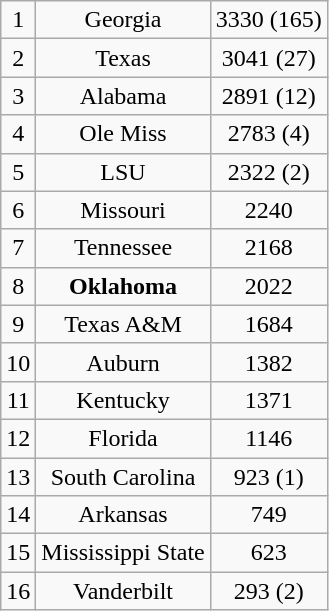<table class="wikitable sortable">
<tr align="center">
<td>1</td>
<td>Georgia</td>
<td>3330 (165)</td>
</tr>
<tr align="center">
<td>2</td>
<td>Texas</td>
<td>3041 (27)</td>
</tr>
<tr align="center">
<td>3</td>
<td>Alabama</td>
<td>2891 (12)</td>
</tr>
<tr align="center">
<td>4</td>
<td>Ole Miss</td>
<td>2783 (4)</td>
</tr>
<tr align="center">
<td>5</td>
<td>LSU</td>
<td>2322 (2)</td>
</tr>
<tr align="center">
<td>6</td>
<td>Missouri</td>
<td>2240</td>
</tr>
<tr align="center">
<td>7</td>
<td>Tennessee</td>
<td>2168</td>
</tr>
<tr align="center">
<td>8</td>
<td><strong>Oklahoma</strong></td>
<td>2022</td>
</tr>
<tr align="center">
<td>9</td>
<td>Texas A&M</td>
<td>1684</td>
</tr>
<tr align="center">
<td>10</td>
<td>Auburn</td>
<td>1382</td>
</tr>
<tr align="center">
<td>11</td>
<td>Kentucky</td>
<td>1371</td>
</tr>
<tr align="center">
<td>12</td>
<td>Florida</td>
<td>1146</td>
</tr>
<tr align="center">
<td>13</td>
<td>South Carolina</td>
<td>923 (1)</td>
</tr>
<tr align="center">
<td>14</td>
<td>Arkansas</td>
<td>749</td>
</tr>
<tr align="center">
<td>15</td>
<td>Mississippi State</td>
<td>623</td>
</tr>
<tr align="center">
<td>16</td>
<td>Vanderbilt</td>
<td>293 (2)</td>
</tr>
</table>
